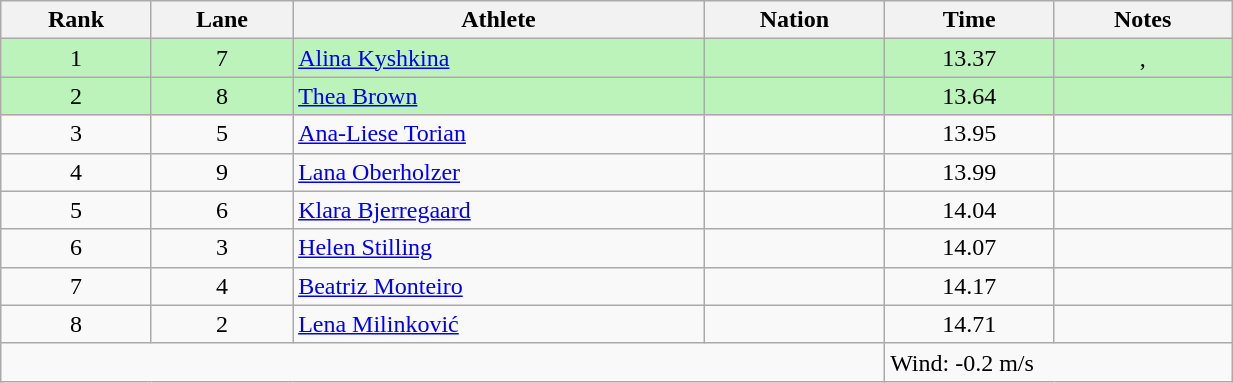<table class="wikitable sortable" style="text-align:center;width: 65%;">
<tr>
<th scope="col">Rank</th>
<th scope="col">Lane</th>
<th scope="col">Athlete</th>
<th scope="col">Nation</th>
<th scope="col">Time</th>
<th scope="col">Notes</th>
</tr>
<tr bgcolor=bbf3bb>
<td>1</td>
<td>7</td>
<td align=left><a href='#'>Alina Kyshkina</a></td>
<td align=left></td>
<td>13.37</td>
<td>, </td>
</tr>
<tr bgcolor=bbf3bb>
<td>2</td>
<td>8</td>
<td align=left><a href='#'>Thea Brown</a></td>
<td align=left></td>
<td>13.64</td>
<td></td>
</tr>
<tr>
<td>3</td>
<td>5</td>
<td align=left><a href='#'>Ana-Liese Torian</a></td>
<td align=left></td>
<td>13.95</td>
<td></td>
</tr>
<tr>
<td>4</td>
<td>9</td>
<td align=left><a href='#'>Lana Oberholzer</a></td>
<td align=left></td>
<td>13.99</td>
<td></td>
</tr>
<tr>
<td>5</td>
<td>6</td>
<td align=left><a href='#'>Klara Bjerregaard</a></td>
<td align=left></td>
<td>14.04</td>
<td></td>
</tr>
<tr>
<td>6</td>
<td>3</td>
<td align=left><a href='#'>Helen Stilling</a></td>
<td align=left></td>
<td>14.07</td>
<td></td>
</tr>
<tr>
<td>7</td>
<td>4</td>
<td align=left><a href='#'>Beatriz Monteiro</a></td>
<td align=left></td>
<td>14.17</td>
<td></td>
</tr>
<tr>
<td>8</td>
<td>2</td>
<td align=left><a href='#'>Lena Milinković</a></td>
<td align=left></td>
<td>14.71</td>
<td></td>
</tr>
<tr class="sortbottom">
<td colspan="4"></td>
<td colspan="2" style="text-align:left;">Wind: -0.2 m/s</td>
</tr>
</table>
